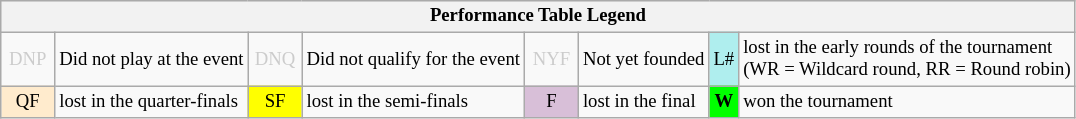<table class="wikitable" style="font-size:78%;">
<tr style="background:#efefef;">
<th colspan="8">Performance Table Legend</th>
</tr>
<tr>
<td style="color:#ccc; text-align:center; width:30px;">DNP</td>
<td>Did not play at the event</td>
<td style="color:#ccc; text-align:center; width:30px;">DNQ</td>
<td>Did not qualify for the event</td>
<td style="color:#ccc; text-align:center; width:30px;">NYF</td>
<td>Not yet founded</td>
<td style="text-align:center; background:#afeeee;">L#</td>
<td>lost in the early rounds of the tournament<br>(WR = Wildcard round, RR = Round robin)</td>
</tr>
<tr>
<td style="text-align:center; background:#ffebcd;">QF</td>
<td>lost in the quarter-finals</td>
<td style="text-align:center; background:yellow;">SF</td>
<td>lost in the semi-finals</td>
<td style="text-align:center; background:thistle;">F</td>
<td>lost in the final</td>
<td style="text-align:center; background:#0f0;"><strong>W</strong></td>
<td>won the tournament</td>
</tr>
</table>
